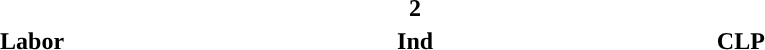<table style="width:60%; text-align:center;">
<tr style="color:white;">
<td style="background:"><strong>19</strong></td>
<td style="color:black; background:"><strong>2</strong></td>
<td style="background:"><strong>4</strong></td>
</tr>
<tr>
<td><span><strong>Labor</strong></span></td>
<td><span><strong>Ind</strong></span></td>
<td><span><strong>CLP</strong></span></td>
</tr>
</table>
